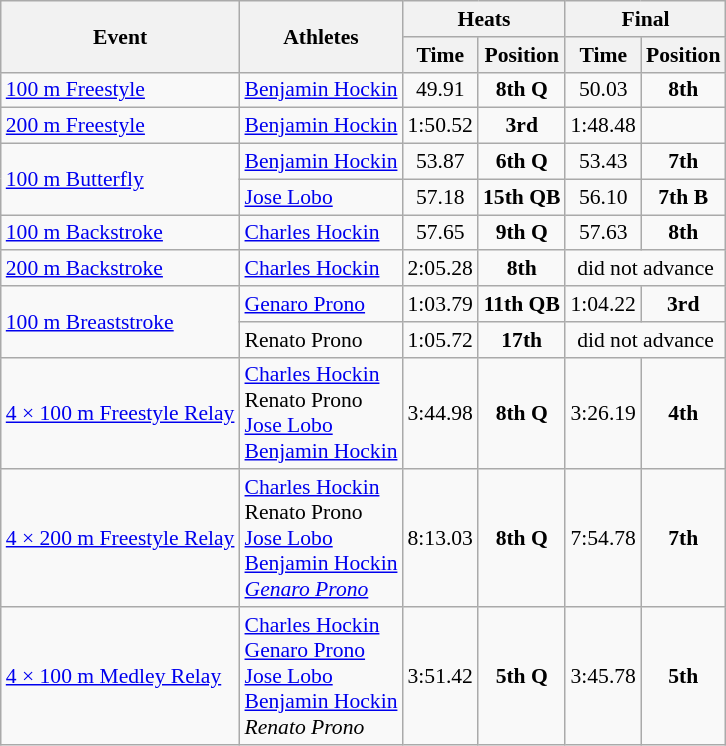<table class="wikitable" border="1" style="font-size:90%">
<tr>
<th rowspan=2>Event</th>
<th rowspan=2>Athletes</th>
<th colspan=2>Heats</th>
<th colspan=2>Final</th>
</tr>
<tr>
<th>Time</th>
<th>Position</th>
<th>Time</th>
<th>Position</th>
</tr>
<tr>
<td><a href='#'>100 m Freestyle</a></td>
<td><a href='#'>Benjamin Hockin</a></td>
<td align=center>49.91</td>
<td align=center><strong>8th Q</strong></td>
<td align=center>50.03</td>
<td align=center><strong>8th</strong></td>
</tr>
<tr>
<td><a href='#'>200 m Freestyle</a></td>
<td><a href='#'>Benjamin Hockin</a></td>
<td align=center>1:50.52</td>
<td align=center><strong>3rd</strong></td>
<td align=center>1:48.48</td>
<td align=center></td>
</tr>
<tr>
<td rowspan=2><a href='#'>100 m Butterfly</a></td>
<td><a href='#'>Benjamin Hockin</a></td>
<td align=center>53.87</td>
<td align=center><strong>6th Q</strong></td>
<td align=center>53.43</td>
<td align=center><strong>7th</strong></td>
</tr>
<tr>
<td><a href='#'>Jose Lobo</a></td>
<td align=center>57.18</td>
<td align=center><strong>15th QB</strong></td>
<td align=center>56.10</td>
<td align=center><strong>7th B</strong></td>
</tr>
<tr>
<td><a href='#'>100 m Backstroke</a></td>
<td><a href='#'>Charles Hockin</a></td>
<td align=center>57.65</td>
<td align=center><strong>9th Q</strong></td>
<td align=center>57.63</td>
<td align=center><strong>8th</strong></td>
</tr>
<tr>
<td><a href='#'>200 m Backstroke</a></td>
<td><a href='#'>Charles Hockin</a></td>
<td align=center>2:05.28</td>
<td align=center><strong>8th</strong></td>
<td align=center colspan=2>did not advance</td>
</tr>
<tr>
<td rowspan="2"><a href='#'>100 m Breaststroke</a></td>
<td><a href='#'>Genaro Prono</a></td>
<td align=center>1:03.79</td>
<td align=center><strong>11th QB</strong></td>
<td align=center>1:04.22</td>
<td align=center><strong>3rd</strong></td>
</tr>
<tr>
<td>Renato Prono</td>
<td align=center>1:05.72</td>
<td align=center><strong>17th</strong></td>
<td align=center colspan=2>did not advance</td>
</tr>
<tr>
<td><a href='#'>4 × 100 m Freestyle Relay</a></td>
<td><a href='#'>Charles Hockin</a><br>Renato Prono<br><a href='#'>Jose Lobo</a><br><a href='#'>Benjamin Hockin</a></td>
<td align=center>3:44.98</td>
<td align=center><strong>8th Q</strong></td>
<td align=center>3:26.19</td>
<td align=center><strong>4th</strong></td>
</tr>
<tr>
<td><a href='#'>4 × 200 m Freestyle Relay</a></td>
<td><a href='#'>Charles Hockin</a><br>Renato Prono<br><a href='#'>Jose Lobo</a><br><a href='#'>Benjamin Hockin</a><br><em><a href='#'>Genaro Prono</a></em></td>
<td align=center>8:13.03</td>
<td align=center><strong>8th Q</strong></td>
<td align=center>7:54.78</td>
<td align=center><strong>7th</strong></td>
</tr>
<tr>
<td><a href='#'>4 × 100 m Medley Relay</a></td>
<td><a href='#'>Charles Hockin</a><br><a href='#'>Genaro Prono</a><br><a href='#'>Jose Lobo</a><br><a href='#'>Benjamin Hockin</a><br><em>Renato Prono</em></td>
<td align=center>3:51.42</td>
<td align=center><strong>5th Q</strong></td>
<td align=center>3:45.78</td>
<td align=center><strong>5th</strong></td>
</tr>
</table>
